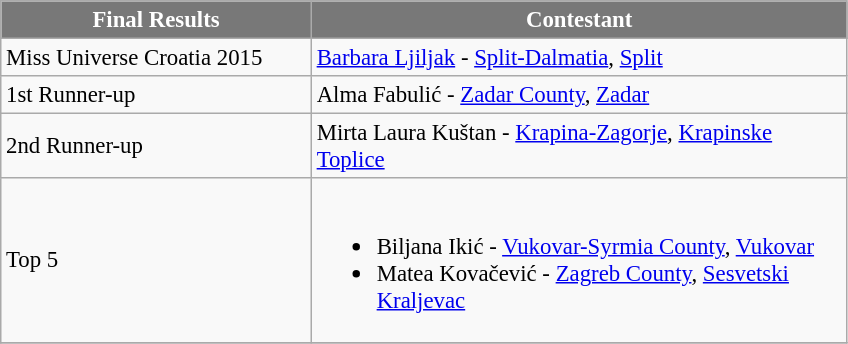<table class="wikitable sortable" style="font-size: 95%;">
<tr>
<th width="200" style="background-color:#787878;color:#FFFFFF;">Final Results</th>
<th width="350" style="background-color:#787878;color:#FFFFFF;">Contestant</th>
</tr>
<tr>
<td>Miss Universe Croatia 2015</td>
<td><a href='#'>Barbara Ljiljak</a> - <a href='#'>Split-Dalmatia</a>, <a href='#'>Split</a></td>
</tr>
<tr>
<td>1st Runner-up</td>
<td>Alma Fabulić - <a href='#'>Zadar County</a>, <a href='#'>Zadar</a></td>
</tr>
<tr>
<td>2nd Runner-up</td>
<td>Mirta Laura Kuštan -  <a href='#'>Krapina-Zagorje</a>, <a href='#'>Krapinske Toplice</a></td>
</tr>
<tr>
<td>Top 5</td>
<td><br><ul><li>Biljana Ikić - <a href='#'>Vukovar-Syrmia County</a>, <a href='#'>Vukovar</a></li><li>Matea Kovačević - <a href='#'>Zagreb County</a>, <a href='#'>Sesvetski Kraljevac</a></li></ul></td>
</tr>
<tr>
</tr>
</table>
